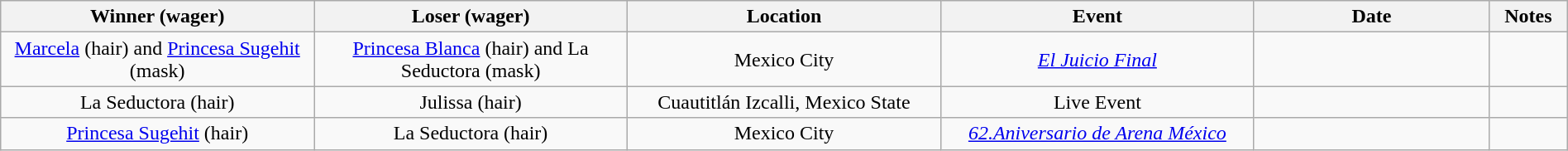<table class="wikitable sortable" width=100%  style="text-align: center">
<tr>
<th width=20% scope="col">Winner (wager)</th>
<th width=20% scope="col">Loser (wager)</th>
<th width=20% scope="col">Location</th>
<th width=20% scope="col">Event</th>
<th width=15% scope="col">Date</th>
<th class="unsortable" width=5% scope="col">Notes</th>
</tr>
<tr>
<td><a href='#'>Marcela</a> (hair) and <a href='#'>Princesa Sugehit</a> (mask)</td>
<td><a href='#'>Princesa Blanca</a> (hair) and La Seductora (mask)</td>
<td>Mexico City</td>
<td><em><a href='#'>El Juicio Final</a></em></td>
<td></td>
<td></td>
</tr>
<tr>
<td>La Seductora (hair)</td>
<td>Julissa (hair)</td>
<td>Cuautitlán Izcalli, Mexico State</td>
<td>Live Event</td>
<td></td>
<td></td>
</tr>
<tr>
<td><a href='#'>Princesa Sugehit</a> (hair)</td>
<td>La Seductora (hair)</td>
<td>Mexico City</td>
<td><em><a href='#'>62.Aniversario de Arena México</a></em></td>
<td></td>
<td></td>
</tr>
</table>
